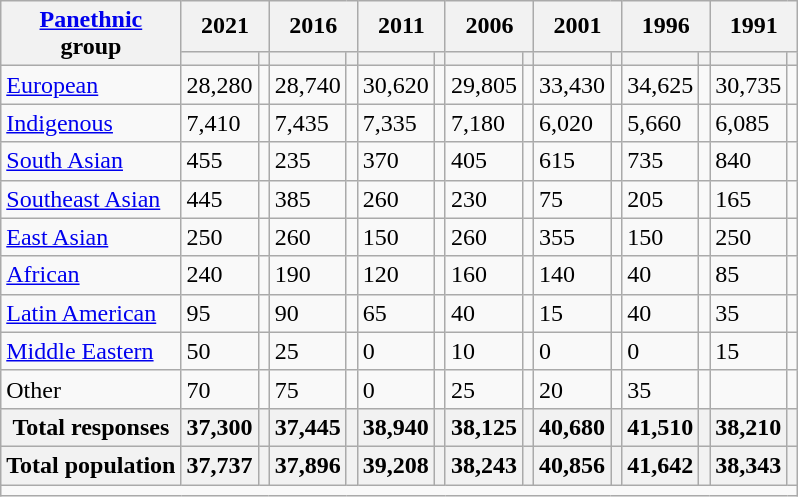<table class="wikitable sortable">
<tr>
<th rowspan="2"><a href='#'>Panethnic</a><br>group</th>
<th colspan="2">2021</th>
<th colspan="2">2016</th>
<th colspan="2">2011</th>
<th colspan="2">2006</th>
<th colspan="2">2001</th>
<th colspan="2">1996</th>
<th colspan="2">1991</th>
</tr>
<tr>
<th><a href='#'></a></th>
<th></th>
<th></th>
<th></th>
<th></th>
<th></th>
<th></th>
<th></th>
<th></th>
<th></th>
<th></th>
<th></th>
<th></th>
<th></th>
</tr>
<tr>
<td><a href='#'>European</a></td>
<td>28,280</td>
<td></td>
<td>28,740</td>
<td></td>
<td>30,620</td>
<td></td>
<td>29,805</td>
<td></td>
<td>33,430</td>
<td></td>
<td>34,625</td>
<td></td>
<td>30,735</td>
<td></td>
</tr>
<tr>
<td><a href='#'>Indigenous</a></td>
<td>7,410</td>
<td></td>
<td>7,435</td>
<td></td>
<td>7,335</td>
<td></td>
<td>7,180</td>
<td></td>
<td>6,020</td>
<td></td>
<td>5,660</td>
<td></td>
<td>6,085</td>
<td></td>
</tr>
<tr>
<td><a href='#'>South Asian</a></td>
<td>455</td>
<td></td>
<td>235</td>
<td></td>
<td>370</td>
<td></td>
<td>405</td>
<td></td>
<td>615</td>
<td></td>
<td>735</td>
<td></td>
<td>840</td>
<td></td>
</tr>
<tr>
<td><a href='#'>Southeast Asian</a></td>
<td>445</td>
<td></td>
<td>385</td>
<td></td>
<td>260</td>
<td></td>
<td>230</td>
<td></td>
<td>75</td>
<td></td>
<td>205</td>
<td></td>
<td>165</td>
<td></td>
</tr>
<tr>
<td><a href='#'>East Asian</a></td>
<td>250</td>
<td></td>
<td>260</td>
<td></td>
<td>150</td>
<td></td>
<td>260</td>
<td></td>
<td>355</td>
<td></td>
<td>150</td>
<td></td>
<td>250</td>
<td></td>
</tr>
<tr>
<td><a href='#'>African</a></td>
<td>240</td>
<td></td>
<td>190</td>
<td></td>
<td>120</td>
<td></td>
<td>160</td>
<td></td>
<td>140</td>
<td></td>
<td>40</td>
<td></td>
<td>85</td>
<td></td>
</tr>
<tr>
<td><a href='#'>Latin American</a></td>
<td>95</td>
<td></td>
<td>90</td>
<td></td>
<td>65</td>
<td></td>
<td>40</td>
<td></td>
<td>15</td>
<td></td>
<td>40</td>
<td></td>
<td>35</td>
<td></td>
</tr>
<tr>
<td><a href='#'>Middle Eastern</a></td>
<td>50</td>
<td></td>
<td>25</td>
<td></td>
<td>0</td>
<td></td>
<td>10</td>
<td></td>
<td>0</td>
<td></td>
<td>0</td>
<td></td>
<td>15</td>
<td></td>
</tr>
<tr>
<td>Other</td>
<td>70</td>
<td></td>
<td>75</td>
<td></td>
<td>0</td>
<td></td>
<td>25</td>
<td></td>
<td>20</td>
<td></td>
<td>35</td>
<td></td>
<td></td>
<td></td>
</tr>
<tr>
<th>Total responses</th>
<th>37,300</th>
<th></th>
<th>37,445</th>
<th></th>
<th>38,940</th>
<th></th>
<th>38,125</th>
<th></th>
<th>40,680</th>
<th></th>
<th>41,510</th>
<th></th>
<th>38,210</th>
<th></th>
</tr>
<tr>
<th>Total population</th>
<th>37,737</th>
<th></th>
<th>37,896</th>
<th></th>
<th>39,208</th>
<th></th>
<th>38,243</th>
<th></th>
<th>40,856</th>
<th></th>
<th>41,642</th>
<th></th>
<th>38,343</th>
<th></th>
</tr>
<tr class="sortbottom">
<td colspan="15"></td>
</tr>
</table>
